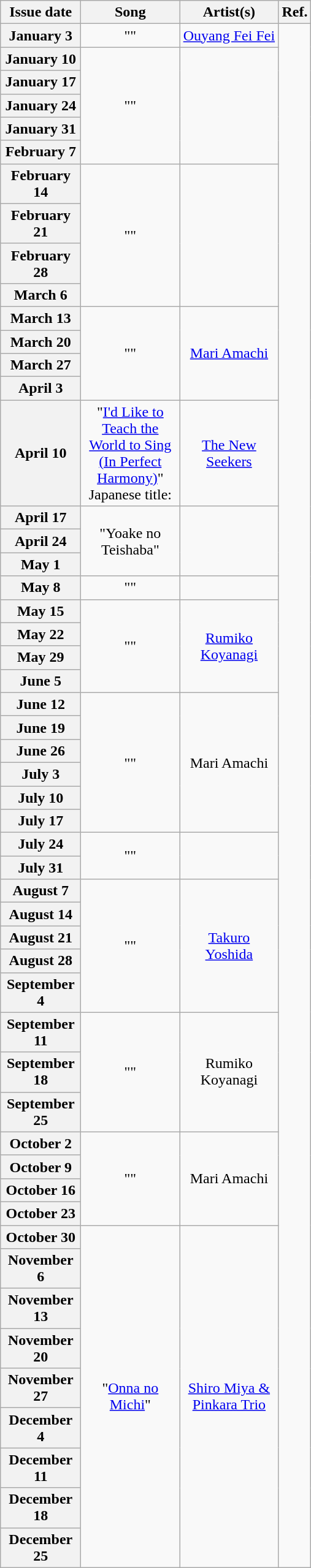<table class="wikitable plainrowheaders" style="text-align: center">
<tr>
<th width="80">Issue date</th>
<th width="100">Song</th>
<th width="100">Artist(s)</th>
<th width="20">Ref.</th>
</tr>
<tr>
<th scope="row">January 3</th>
<td rowspan="1">""</td>
<td rowspan="1"><a href='#'>Ouyang Fei Fei</a></td>
<td rowspan="52"></td>
</tr>
<tr>
<th scope="row">January 10</th>
<td rowspan="5">""</td>
<td rowspan="5"></td>
</tr>
<tr>
<th scope="row">January 17</th>
</tr>
<tr>
<th scope="row">January 24</th>
</tr>
<tr>
<th scope="row">January 31</th>
</tr>
<tr>
<th scope="row">February 7</th>
</tr>
<tr>
<th scope="row">February 14</th>
<td rowspan="4">""</td>
<td rowspan="4"></td>
</tr>
<tr>
<th scope="row">February 21</th>
</tr>
<tr>
<th scope="row">February 28</th>
</tr>
<tr>
<th scope="row">March 6</th>
</tr>
<tr>
<th scope="row">March 13</th>
<td rowspan="4">""</td>
<td rowspan="4"><a href='#'>Mari Amachi</a></td>
</tr>
<tr>
<th scope="row">March 20</th>
</tr>
<tr>
<th scope="row">March 27</th>
</tr>
<tr>
<th scope="row">April 3</th>
</tr>
<tr>
<th scope="row">April 10</th>
<td rowspan="1">"<a href='#'>I'd Like to Teach the World to Sing (In Perfect Harmony)</a>" <br> Japanese title: </td>
<td rowspan="1"><a href='#'>The New Seekers</a></td>
</tr>
<tr>
<th scope="row">April 17</th>
<td rowspan="3">"Yoake no Teishaba"</td>
<td rowspan="3"></td>
</tr>
<tr>
<th scope="row">April 24</th>
</tr>
<tr>
<th scope="row">May 1</th>
</tr>
<tr>
<th scope="row">May 8</th>
<td rowspan="1">""</td>
<td rowspan="1"></td>
</tr>
<tr>
<th scope="row">May 15</th>
<td rowspan="4">""</td>
<td rowspan="4"><a href='#'>Rumiko Koyanagi</a></td>
</tr>
<tr>
<th scope="row">May 22</th>
</tr>
<tr>
<th scope="row">May 29</th>
</tr>
<tr>
<th scope="row">June 5</th>
</tr>
<tr>
<th scope="row">June 12</th>
<td rowspan="6">""</td>
<td rowspan="6">Mari Amachi</td>
</tr>
<tr>
<th scope="row">June 19</th>
</tr>
<tr>
<th scope="row">June 26</th>
</tr>
<tr>
<th scope="row">July 3</th>
</tr>
<tr>
<th scope="row">July 10</th>
</tr>
<tr>
<th scope="row">July 17</th>
</tr>
<tr>
<th scope="row">July 24</th>
<td rowspan="2">""</td>
<td rowspan="2"></td>
</tr>
<tr>
<th scope="row">July 31</th>
</tr>
<tr>
<th scope="row">August 7</th>
<td rowspan="5">""</td>
<td rowspan="5"><a href='#'>Takuro Yoshida</a></td>
</tr>
<tr>
<th scope="row">August 14</th>
</tr>
<tr>
<th scope="row">August 21</th>
</tr>
<tr>
<th scope="row">August 28</th>
</tr>
<tr>
<th scope="row">September 4</th>
</tr>
<tr>
<th scope="row">September 11</th>
<td rowspan="3">""</td>
<td rowspan="3">Rumiko Koyanagi</td>
</tr>
<tr>
<th scope="row">September 18</th>
</tr>
<tr>
<th scope="row">September 25</th>
</tr>
<tr>
<th scope="row">October 2</th>
<td rowspan="4">""</td>
<td rowspan="4">Mari Amachi</td>
</tr>
<tr>
<th scope="row">October 9</th>
</tr>
<tr>
<th scope="row">October 16</th>
</tr>
<tr>
<th scope="row">October 23</th>
</tr>
<tr>
<th scope="row">October 30</th>
<td rowspan="9">"<a href='#'>Onna no Michi</a>"</td>
<td rowspan="9"><a href='#'>Shiro Miya & Pinkara Trio</a></td>
</tr>
<tr>
<th scope="row">November 6</th>
</tr>
<tr>
<th scope="row">November 13</th>
</tr>
<tr>
<th scope="row">November 20</th>
</tr>
<tr>
<th scope="row">November 27</th>
</tr>
<tr>
<th scope="row">December 4</th>
</tr>
<tr>
<th scope="row">December 11</th>
</tr>
<tr>
<th scope="row">December 18</th>
</tr>
<tr>
<th scope="row">December 25</th>
</tr>
</table>
